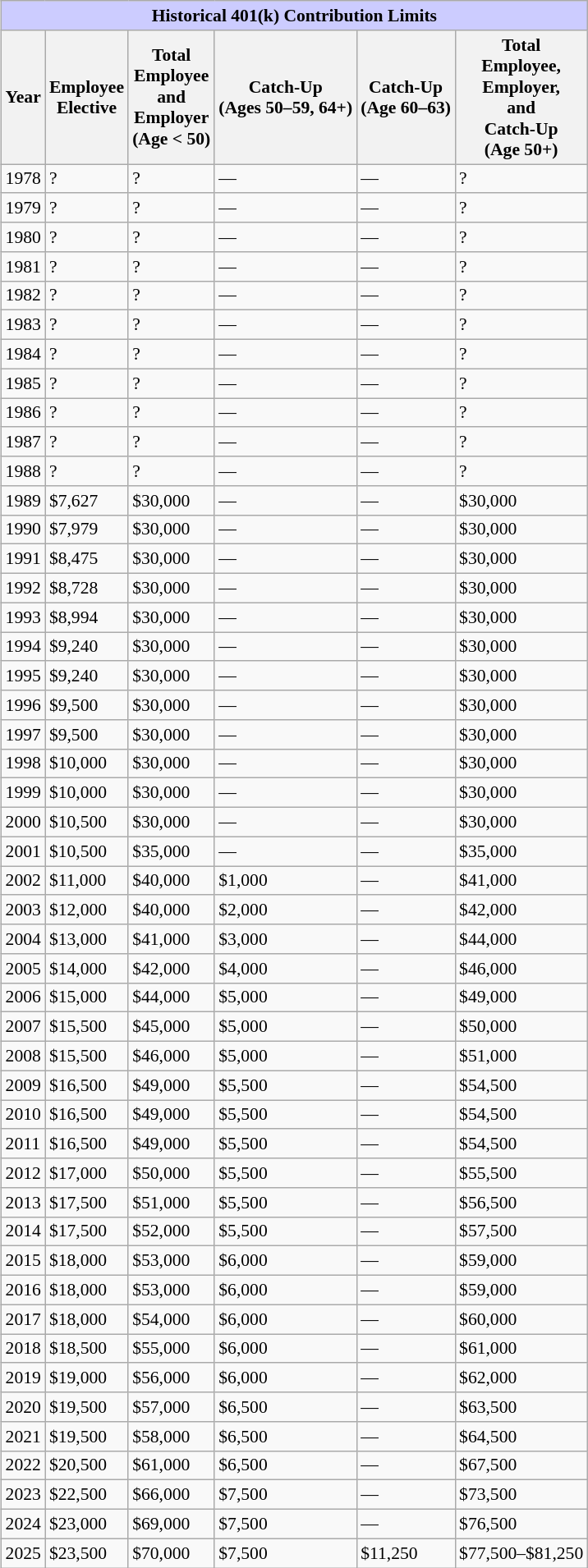<table class="wikitable collapsible" cellpadding="1" cellspacing="1" style="margin:auto; margin:0 0 1em 1em; font-size:90%; float:right;">
<tr>
<th colspan="6" style="background:#ccf; text-align:center;">Historical 401(k) Contribution Limits</th>
</tr>
<tr>
<th align="right">Year</th>
<th>Employee<br>Elective</th>
<th>Total<br>Employee<br>and<br>Employer<br>(Age < 50)</th>
<th>Catch-Up<br>(Ages 50–59, 64+)</th>
<th>Catch-Up<br>(Age 60–63)</th>
<th>Total<br>Employee,<br>Employer,<br>and<br>Catch-Up<br>(Age 50+)</th>
</tr>
<tr>
<td align right>1978</td>
<td>?</td>
<td>?</td>
<td>—</td>
<td>—</td>
<td>?</td>
</tr>
<tr>
<td align right>1979</td>
<td>?</td>
<td>?</td>
<td>—</td>
<td>—</td>
<td>?</td>
</tr>
<tr>
<td align right>1980</td>
<td>?</td>
<td>?</td>
<td>—</td>
<td>—</td>
<td>?</td>
</tr>
<tr>
<td align right>1981</td>
<td>?</td>
<td>?</td>
<td>—</td>
<td>—</td>
<td>?</td>
</tr>
<tr>
<td align right>1982</td>
<td>?</td>
<td>?</td>
<td>—</td>
<td>—</td>
<td>?</td>
</tr>
<tr>
<td align right>1983</td>
<td>?</td>
<td>?</td>
<td>—</td>
<td>—</td>
<td>?</td>
</tr>
<tr>
<td align right>1984</td>
<td>?</td>
<td>?</td>
<td>—</td>
<td>—</td>
<td>?</td>
</tr>
<tr>
<td align right>1985</td>
<td>?</td>
<td>?</td>
<td>—</td>
<td>—</td>
<td>?</td>
</tr>
<tr>
<td align right>1986</td>
<td>?</td>
<td>?</td>
<td>—</td>
<td>—</td>
<td>?</td>
</tr>
<tr>
<td align right>1987</td>
<td>?</td>
<td>?</td>
<td>—</td>
<td>—</td>
<td>?</td>
</tr>
<tr>
<td align right>1988</td>
<td>?</td>
<td>?</td>
<td>—</td>
<td>—</td>
<td>?</td>
</tr>
<tr>
<td align right>1989</td>
<td>$7,627</td>
<td>$30,000</td>
<td>—</td>
<td>—</td>
<td>$30,000</td>
</tr>
<tr>
<td align right>1990</td>
<td>$7,979</td>
<td>$30,000</td>
<td>—</td>
<td>—</td>
<td>$30,000</td>
</tr>
<tr>
<td align right>1991</td>
<td>$8,475</td>
<td>$30,000</td>
<td>—</td>
<td>—</td>
<td>$30,000</td>
</tr>
<tr>
<td align right>1992</td>
<td>$8,728</td>
<td>$30,000</td>
<td>—</td>
<td>—</td>
<td>$30,000</td>
</tr>
<tr>
<td align right>1993</td>
<td>$8,994</td>
<td>$30,000</td>
<td>—</td>
<td>—</td>
<td>$30,000</td>
</tr>
<tr>
<td align right>1994</td>
<td>$9,240</td>
<td>$30,000</td>
<td>—</td>
<td>—</td>
<td>$30,000</td>
</tr>
<tr>
<td align right>1995</td>
<td>$9,240</td>
<td>$30,000</td>
<td>—</td>
<td>—</td>
<td>$30,000</td>
</tr>
<tr>
<td align right>1996</td>
<td>$9,500</td>
<td>$30,000</td>
<td>—</td>
<td>—</td>
<td>$30,000</td>
</tr>
<tr>
<td align right>1997</td>
<td>$9,500</td>
<td>$30,000</td>
<td>—</td>
<td>—</td>
<td>$30,000</td>
</tr>
<tr>
<td align right>1998</td>
<td>$10,000</td>
<td>$30,000</td>
<td>—</td>
<td>—</td>
<td>$30,000</td>
</tr>
<tr>
<td align right>1999</td>
<td>$10,000</td>
<td>$30,000</td>
<td>—</td>
<td>—</td>
<td>$30,000</td>
</tr>
<tr>
<td align right>2000</td>
<td>$10,500</td>
<td>$30,000</td>
<td>—</td>
<td>—</td>
<td>$30,000</td>
</tr>
<tr>
<td align right>2001</td>
<td>$10,500</td>
<td>$35,000</td>
<td>—</td>
<td>—</td>
<td>$35,000</td>
</tr>
<tr>
<td align right>2002</td>
<td>$11,000</td>
<td>$40,000</td>
<td>$1,000</td>
<td>—</td>
<td>$41,000</td>
</tr>
<tr>
<td align right>2003</td>
<td>$12,000</td>
<td>$40,000</td>
<td>$2,000</td>
<td>—</td>
<td>$42,000</td>
</tr>
<tr>
<td align right>2004</td>
<td>$13,000</td>
<td>$41,000</td>
<td>$3,000</td>
<td>—</td>
<td>$44,000</td>
</tr>
<tr>
<td align right>2005</td>
<td>$14,000</td>
<td>$42,000</td>
<td>$4,000</td>
<td>—</td>
<td>$46,000</td>
</tr>
<tr>
<td align right>2006</td>
<td>$15,000</td>
<td>$44,000</td>
<td>$5,000</td>
<td>—</td>
<td>$49,000</td>
</tr>
<tr>
<td align right>2007</td>
<td>$15,500</td>
<td>$45,000</td>
<td>$5,000</td>
<td>—</td>
<td>$50,000</td>
</tr>
<tr>
<td align right>2008</td>
<td>$15,500</td>
<td>$46,000</td>
<td>$5,000</td>
<td>—</td>
<td>$51,000</td>
</tr>
<tr>
<td align right>2009</td>
<td>$16,500</td>
<td>$49,000</td>
<td>$5,500</td>
<td>—</td>
<td>$54,500</td>
</tr>
<tr>
<td align right>2010</td>
<td>$16,500</td>
<td>$49,000</td>
<td>$5,500</td>
<td>—</td>
<td>$54,500</td>
</tr>
<tr>
<td align right>2011</td>
<td>$16,500</td>
<td>$49,000</td>
<td>$5,500</td>
<td>—</td>
<td>$54,500</td>
</tr>
<tr>
<td align right>2012</td>
<td>$17,000</td>
<td>$50,000</td>
<td>$5,500</td>
<td>—</td>
<td>$55,500</td>
</tr>
<tr>
<td align right>2013</td>
<td>$17,500</td>
<td>$51,000</td>
<td>$5,500</td>
<td>—</td>
<td>$56,500</td>
</tr>
<tr>
<td align right>2014</td>
<td>$17,500</td>
<td>$52,000</td>
<td>$5,500</td>
<td>—</td>
<td>$57,500</td>
</tr>
<tr>
<td align right>2015</td>
<td>$18,000</td>
<td>$53,000</td>
<td>$6,000</td>
<td>—</td>
<td>$59,000</td>
</tr>
<tr>
<td align right>2016</td>
<td>$18,000</td>
<td>$53,000</td>
<td>$6,000</td>
<td>—</td>
<td>$59,000</td>
</tr>
<tr>
<td align right>2017</td>
<td>$18,000</td>
<td>$54,000</td>
<td>$6,000</td>
<td>—</td>
<td>$60,000</td>
</tr>
<tr>
<td align right>2018</td>
<td>$18,500</td>
<td>$55,000</td>
<td>$6,000</td>
<td>—</td>
<td>$61,000</td>
</tr>
<tr>
<td align right>2019</td>
<td>$19,000</td>
<td>$56,000</td>
<td>$6,000</td>
<td>—</td>
<td>$62,000</td>
</tr>
<tr>
<td align right>2020</td>
<td>$19,500</td>
<td>$57,000</td>
<td>$6,500</td>
<td>—</td>
<td>$63,500</td>
</tr>
<tr>
<td align right>2021</td>
<td>$19,500</td>
<td>$58,000</td>
<td>$6,500</td>
<td>—</td>
<td>$64,500</td>
</tr>
<tr>
<td align right>2022</td>
<td>$20,500</td>
<td>$61,000</td>
<td>$6,500</td>
<td>—</td>
<td>$67,500</td>
</tr>
<tr>
<td align right>2023</td>
<td>$22,500</td>
<td>$66,000</td>
<td>$7,500</td>
<td>—</td>
<td>$73,500</td>
</tr>
<tr>
<td align right>2024</td>
<td>$23,000</td>
<td>$69,000</td>
<td>$7,500</td>
<td>—</td>
<td>$76,500</td>
</tr>
<tr>
<td>2025</td>
<td>$23,500</td>
<td>$70,000</td>
<td>$7,500</td>
<td>$11,250</td>
<td>$77,500–$81,250</td>
</tr>
</table>
